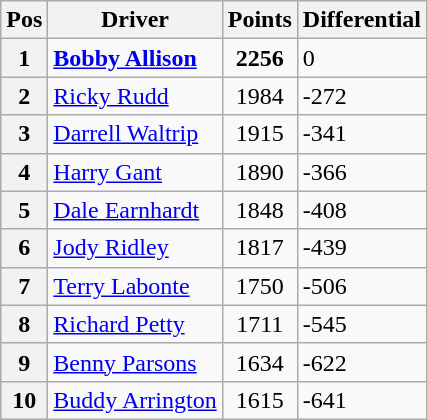<table class="wikitable">
<tr>
<th>Pos</th>
<th>Driver</th>
<th>Points</th>
<th>Differential</th>
</tr>
<tr>
<th>1 </th>
<td><strong><a href='#'>Bobby Allison</a></strong></td>
<td style="text-align:center;"><strong>2256</strong></td>
<td>0</td>
</tr>
<tr>
<th>2 </th>
<td><a href='#'>Ricky Rudd</a></td>
<td style="text-align:center;">1984</td>
<td>-272</td>
</tr>
<tr>
<th>3 </th>
<td><a href='#'>Darrell Waltrip</a></td>
<td style="text-align:center;">1915</td>
<td>-341</td>
</tr>
<tr>
<th>4 </th>
<td><a href='#'>Harry Gant</a></td>
<td style="text-align:center;">1890</td>
<td>-366</td>
</tr>
<tr>
<th>5 </th>
<td><a href='#'>Dale Earnhardt</a></td>
<td style="text-align:center;">1848</td>
<td>-408</td>
</tr>
<tr>
<th>6 </th>
<td><a href='#'>Jody Ridley</a></td>
<td style="text-align:center;">1817</td>
<td>-439</td>
</tr>
<tr>
<th>7 </th>
<td><a href='#'>Terry Labonte</a></td>
<td style="text-align:center;">1750</td>
<td>-506</td>
</tr>
<tr>
<th>8 </th>
<td><a href='#'>Richard Petty</a></td>
<td style="text-align:center;">1711</td>
<td>-545</td>
</tr>
<tr>
<th>9 </th>
<td><a href='#'>Benny Parsons</a></td>
<td style="text-align:center;">1634</td>
<td>-622</td>
</tr>
<tr>
<th>10 </th>
<td><a href='#'>Buddy Arrington</a></td>
<td style="text-align:center;">1615</td>
<td>-641</td>
</tr>
</table>
